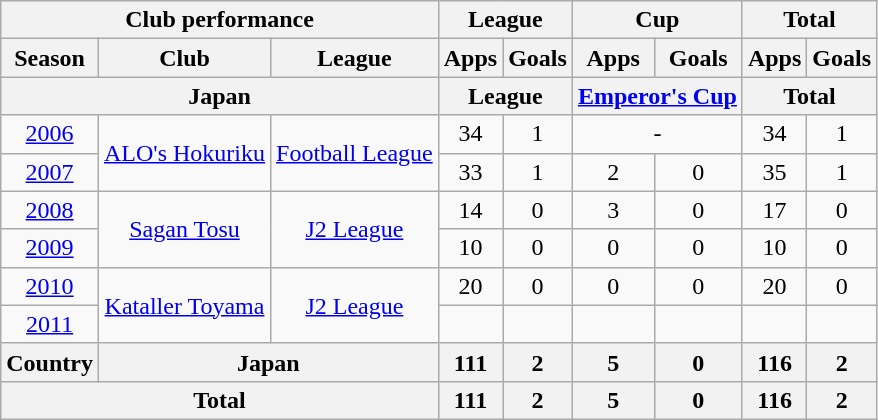<table class="wikitable" style="text-align:center;">
<tr>
<th colspan=3>Club performance</th>
<th colspan=2>League</th>
<th colspan=2>Cup</th>
<th colspan=2>Total</th>
</tr>
<tr>
<th>Season</th>
<th>Club</th>
<th>League</th>
<th>Apps</th>
<th>Goals</th>
<th>Apps</th>
<th>Goals</th>
<th>Apps</th>
<th>Goals</th>
</tr>
<tr>
<th colspan=3>Japan</th>
<th colspan=2>League</th>
<th colspan=2><a href='#'>Emperor's Cup</a></th>
<th colspan=2>Total</th>
</tr>
<tr>
<td><a href='#'>2006</a></td>
<td rowspan="2"><a href='#'>ALO's Hokuriku</a></td>
<td rowspan="2"><a href='#'>Football League</a></td>
<td>34</td>
<td>1</td>
<td colspan="2">-</td>
<td>34</td>
<td>1</td>
</tr>
<tr>
<td><a href='#'>2007</a></td>
<td>33</td>
<td>1</td>
<td>2</td>
<td>0</td>
<td>35</td>
<td>1</td>
</tr>
<tr>
<td><a href='#'>2008</a></td>
<td rowspan="2"><a href='#'>Sagan Tosu</a></td>
<td rowspan="2"><a href='#'>J2 League</a></td>
<td>14</td>
<td>0</td>
<td>3</td>
<td>0</td>
<td>17</td>
<td>0</td>
</tr>
<tr>
<td><a href='#'>2009</a></td>
<td>10</td>
<td>0</td>
<td>0</td>
<td>0</td>
<td>10</td>
<td>0</td>
</tr>
<tr>
<td><a href='#'>2010</a></td>
<td rowspan="2"><a href='#'>Kataller Toyama</a></td>
<td rowspan="2"><a href='#'>J2 League</a></td>
<td>20</td>
<td>0</td>
<td>0</td>
<td>0</td>
<td>20</td>
<td>0</td>
</tr>
<tr>
<td><a href='#'>2011</a></td>
<td></td>
<td></td>
<td></td>
<td></td>
<td></td>
<td></td>
</tr>
<tr>
<th rowspan=1>Country</th>
<th colspan=2>Japan</th>
<th>111</th>
<th>2</th>
<th>5</th>
<th>0</th>
<th>116</th>
<th>2</th>
</tr>
<tr>
<th colspan=3>Total</th>
<th>111</th>
<th>2</th>
<th>5</th>
<th>0</th>
<th>116</th>
<th>2</th>
</tr>
</table>
